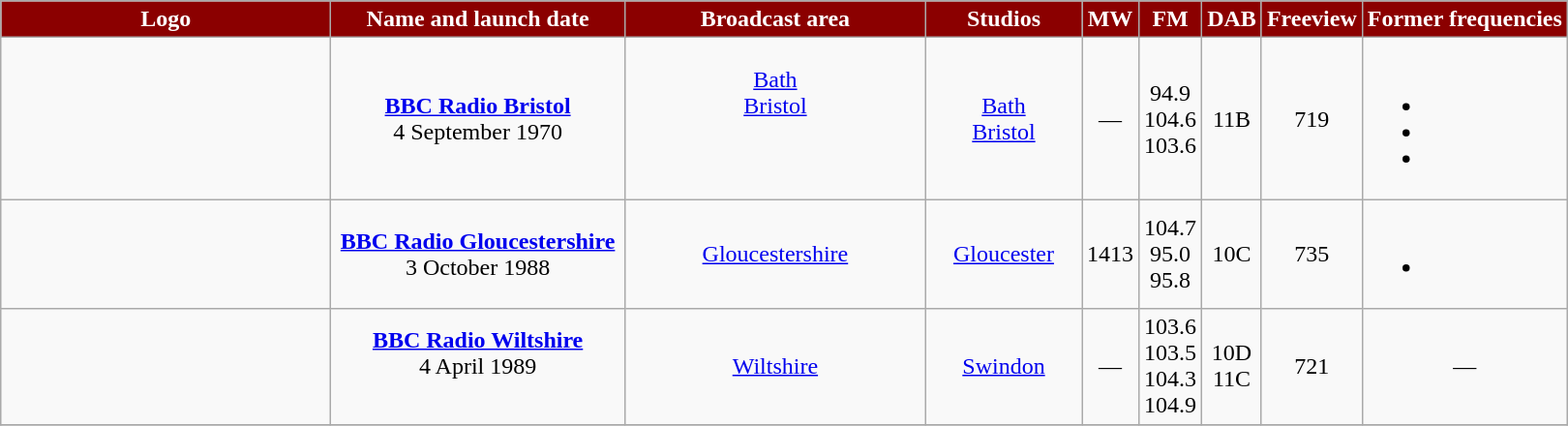<table class="wikitable" style="text-align: center;">
<tr>
<th style="color:white; background-color: #8B0000" width="220pt">Logo</th>
<th style="color:white; background-color: #8B0000" width="195pt">Name and launch date</th>
<th style="color:white; background-color: #8B0000" width="200pt">Broadcast area</th>
<th style="color:white; background-color: #8B0000" width="100pt">Studios</th>
<th style="color:white; background-color: #8B0000">MW<br></th>
<th style="color:white; background-color: #8B0000">FM<br></th>
<th style="color:white; background-color: #8B0000">DAB</th>
<th style="color:white; background-color: #8B0000">Freeview</th>
<th style="color:white; background-color: #8B0000">Former frequencies</th>
</tr>
<tr>
<td></td>
<td><strong><a href='#'>BBC Radio Bristol</a></strong><br>4 September 1970</td>
<td><a href='#'>Bath</a><br><a href='#'>Bristol</a><br><br><br></td>
<td><a href='#'>Bath</a><br><a href='#'>Bristol</a></td>
<td>—</td>
<td>94.9<br>104.6<br>103.6</td>
<td>11B</td>
<td>719</td>
<td><br><ul><li></li><li></li><li></li></ul></td>
</tr>
<tr>
<td></td>
<td><strong><a href='#'>BBC Radio Gloucestershire</a></strong><br>3 October 1988</td>
<td><a href='#'>Gloucestershire</a></td>
<td><a href='#'>Gloucester</a></td>
<td>1413</td>
<td>104.7<br>95.0<br>95.8</td>
<td>10C</td>
<td>735</td>
<td><br><ul><li></li></ul></td>
</tr>
<tr>
<td></td>
<td><strong><a href='#'>BBC Radio Wiltshire</a></strong><br>4 April 1989<br><br></td>
<td><a href='#'>Wiltshire</a></td>
<td><a href='#'>Swindon</a></td>
<td>—</td>
<td>103.6<br>103.5<br>104.3<br>104.9</td>
<td>10D<br>11C</td>
<td>721</td>
<td>—</td>
</tr>
<tr>
</tr>
</table>
